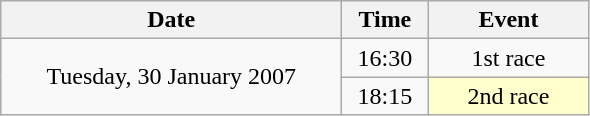<table class = "wikitable" style="text-align:center;">
<tr>
<th width=220>Date</th>
<th width=50>Time</th>
<th width=100>Event</th>
</tr>
<tr>
<td rowspan=2>Tuesday, 30 January 2007</td>
<td>16:30</td>
<td>1st race</td>
</tr>
<tr>
<td>18:15</td>
<td bgcolor=ffffcc>2nd race</td>
</tr>
</table>
